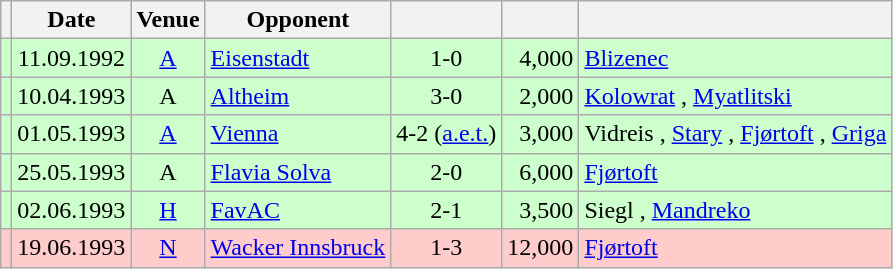<table class="wikitable" Style="text-align: center">
<tr>
<th></th>
<th>Date</th>
<th>Venue</th>
<th>Opponent</th>
<th></th>
<th></th>
<th></th>
</tr>
<tr style="background:#cfc">
<td></td>
<td>11.09.1992</td>
<td><a href='#'>A</a></td>
<td align="left"><a href='#'>Eisenstadt</a></td>
<td>1-0</td>
<td align="right">4,000</td>
<td align="left"><a href='#'>Blizenec</a> </td>
</tr>
<tr style="background:#cfc">
<td></td>
<td>10.04.1993</td>
<td>A</td>
<td align="left"><a href='#'>Altheim</a></td>
<td>3-0</td>
<td align="right">2,000</td>
<td align="left"><a href='#'>Kolowrat</a> , <a href='#'>Myatlitski</a>  </td>
</tr>
<tr style="background:#cfc">
<td></td>
<td>01.05.1993</td>
<td><a href='#'>A</a></td>
<td align="left"><a href='#'>Vienna</a></td>
<td>4-2 (<a href='#'>a.e.t.</a>)</td>
<td align="right">3,000</td>
<td align="left">Vidreis , <a href='#'>Stary</a> , <a href='#'>Fjørtoft</a> , <a href='#'>Griga</a> </td>
</tr>
<tr style="background:#cfc">
<td></td>
<td>25.05.1993</td>
<td>A</td>
<td align="left"><a href='#'>Flavia Solva</a></td>
<td>2-0</td>
<td align="right">6,000</td>
<td align="left"><a href='#'>Fjørtoft</a>  </td>
</tr>
<tr style="background:#cfc">
<td></td>
<td>02.06.1993</td>
<td><a href='#'>H</a></td>
<td align="left"><a href='#'>FavAC</a></td>
<td>2-1</td>
<td align="right">3,500</td>
<td align="left">Siegl , <a href='#'>Mandreko</a> </td>
</tr>
<tr style="background:#fcc">
<td></td>
<td>19.06.1993</td>
<td><a href='#'>N</a></td>
<td align="left"><a href='#'>Wacker Innsbruck</a></td>
<td>1-3</td>
<td align="right">12,000</td>
<td align="left"><a href='#'>Fjørtoft</a> </td>
</tr>
</table>
